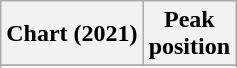<table class="wikitable sortable plainrowheaders" style="text-align:center">
<tr>
<th scope="col">Chart (2021)</th>
<th scope="col">Peak<br>position</th>
</tr>
<tr>
</tr>
<tr>
</tr>
<tr>
</tr>
</table>
